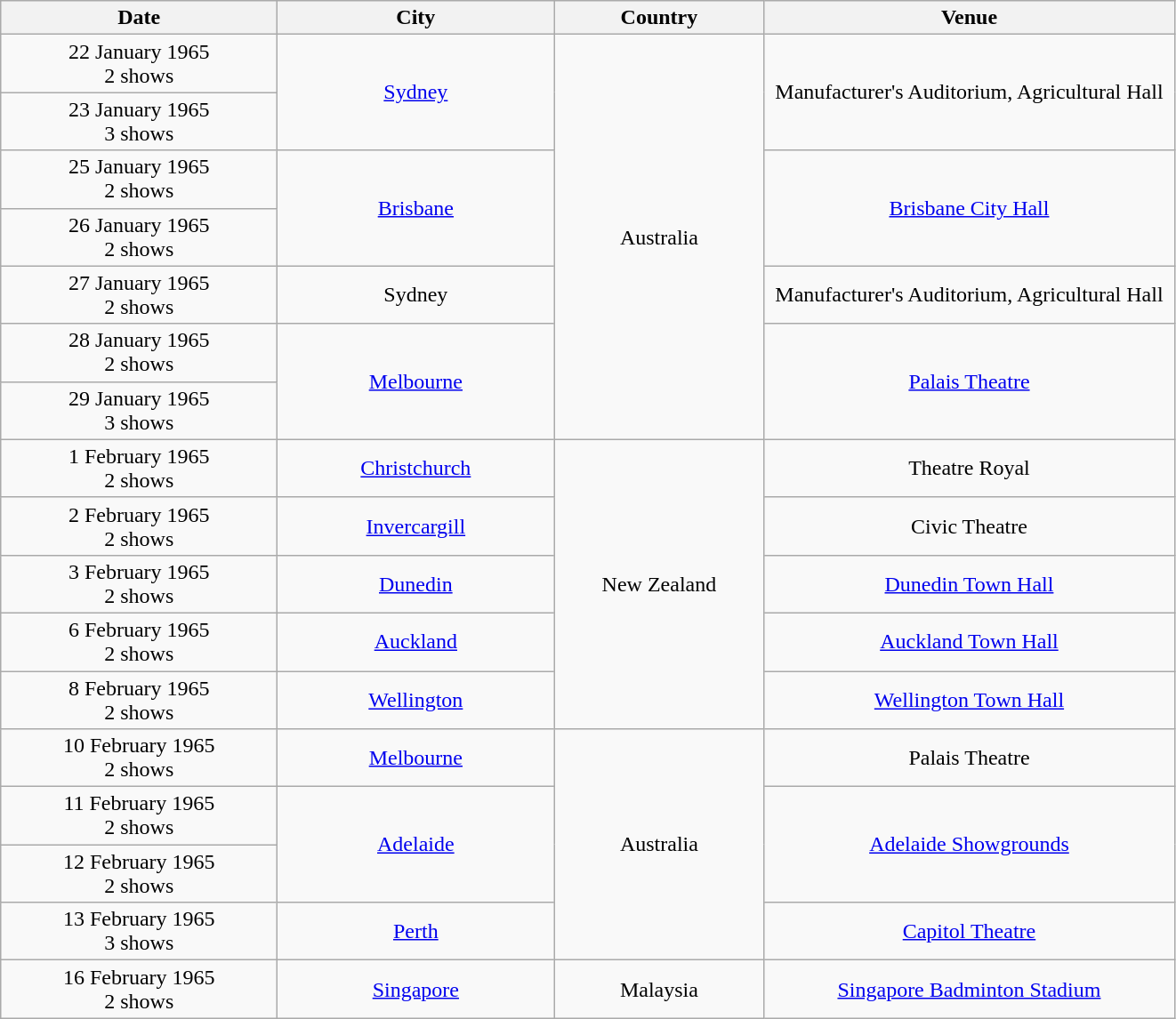<table class="wikitable" style="text-align:center;">
<tr>
<th style="width:200px;">Date</th>
<th style="width:200px;">City</th>
<th style="width:150px;">Country</th>
<th style="width:300px;">Venue</th>
</tr>
<tr>
<td>22 January 1965<br>2 shows</td>
<td rowspan="2"><a href='#'>Sydney</a></td>
<td rowspan="7">Australia</td>
<td rowspan="2">Manufacturer's Auditorium, Agricultural Hall</td>
</tr>
<tr>
<td>23 January 1965<br>3 shows</td>
</tr>
<tr>
<td>25 January 1965<br>2 shows</td>
<td rowspan="2"><a href='#'>Brisbane</a></td>
<td rowspan="2"><a href='#'>Brisbane City Hall</a></td>
</tr>
<tr>
<td>26 January 1965<br>2 shows</td>
</tr>
<tr>
<td>27 January 1965<br>2 shows</td>
<td>Sydney</td>
<td>Manufacturer's Auditorium, Agricultural Hall</td>
</tr>
<tr>
<td>28 January 1965<br>2 shows</td>
<td rowspan="2"><a href='#'>Melbourne</a></td>
<td rowspan="2"><a href='#'>Palais Theatre</a></td>
</tr>
<tr>
<td>29 January 1965<br>3 shows</td>
</tr>
<tr>
<td>1 February 1965<br>2 shows</td>
<td><a href='#'>Christchurch</a></td>
<td rowspan="5">New Zealand</td>
<td>Theatre Royal</td>
</tr>
<tr>
<td>2 February 1965<br>2 shows</td>
<td><a href='#'>Invercargill</a></td>
<td>Civic Theatre</td>
</tr>
<tr>
<td>3 February 1965<br>2 shows</td>
<td><a href='#'>Dunedin</a></td>
<td><a href='#'>Dunedin Town Hall</a></td>
</tr>
<tr>
<td>6 February 1965<br>2 shows</td>
<td><a href='#'>Auckland</a></td>
<td><a href='#'>Auckland Town Hall</a></td>
</tr>
<tr>
<td>8 February 1965<br>2 shows</td>
<td><a href='#'>Wellington</a></td>
<td><a href='#'>Wellington Town Hall</a></td>
</tr>
<tr>
<td>10 February 1965<br>2 shows</td>
<td><a href='#'>Melbourne</a></td>
<td rowspan="4">Australia</td>
<td>Palais Theatre</td>
</tr>
<tr>
<td>11 February 1965<br>2 shows</td>
<td rowspan="2"><a href='#'>Adelaide</a></td>
<td rowspan="2"><a href='#'>Adelaide Showgrounds</a></td>
</tr>
<tr>
<td>12 February 1965<br>2 shows</td>
</tr>
<tr>
<td>13 February 1965<br>3 shows</td>
<td><a href='#'>Perth</a></td>
<td><a href='#'>Capitol Theatre</a></td>
</tr>
<tr>
<td>16 February 1965<br>2 shows</td>
<td><a href='#'>Singapore</a></td>
<td>Malaysia</td>
<td><a href='#'>Singapore Badminton Stadium</a></td>
</tr>
</table>
